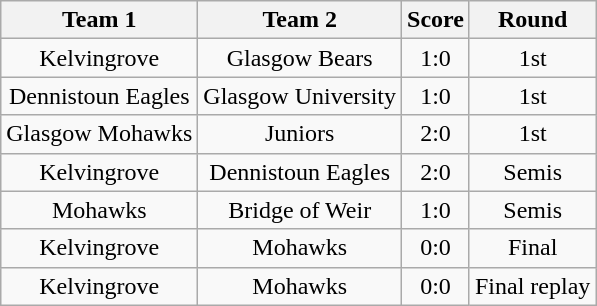<table class="wikitable" style="text-align:center;">
<tr>
<th>Team 1</th>
<th>Team 2</th>
<th>Score</th>
<th>Round</th>
</tr>
<tr>
<td>Kelvingrove</td>
<td>Glasgow Bears</td>
<td>1:0</td>
<td>1st</td>
</tr>
<tr>
<td>Dennistoun Eagles</td>
<td>Glasgow University</td>
<td>1:0</td>
<td>1st</td>
</tr>
<tr>
<td>Glasgow Mohawks</td>
<td>Juniors</td>
<td>2:0</td>
<td>1st</td>
</tr>
<tr>
<td>Kelvingrove</td>
<td>Dennistoun Eagles</td>
<td>2:0</td>
<td>Semis</td>
</tr>
<tr>
<td>Mohawks</td>
<td>Bridge of Weir</td>
<td>1:0</td>
<td>Semis</td>
</tr>
<tr>
<td>Kelvingrove</td>
<td>Mohawks</td>
<td>0:0</td>
<td>Final</td>
</tr>
<tr>
<td>Kelvingrove</td>
<td>Mohawks</td>
<td>0:0</td>
<td>Final replay</td>
</tr>
</table>
